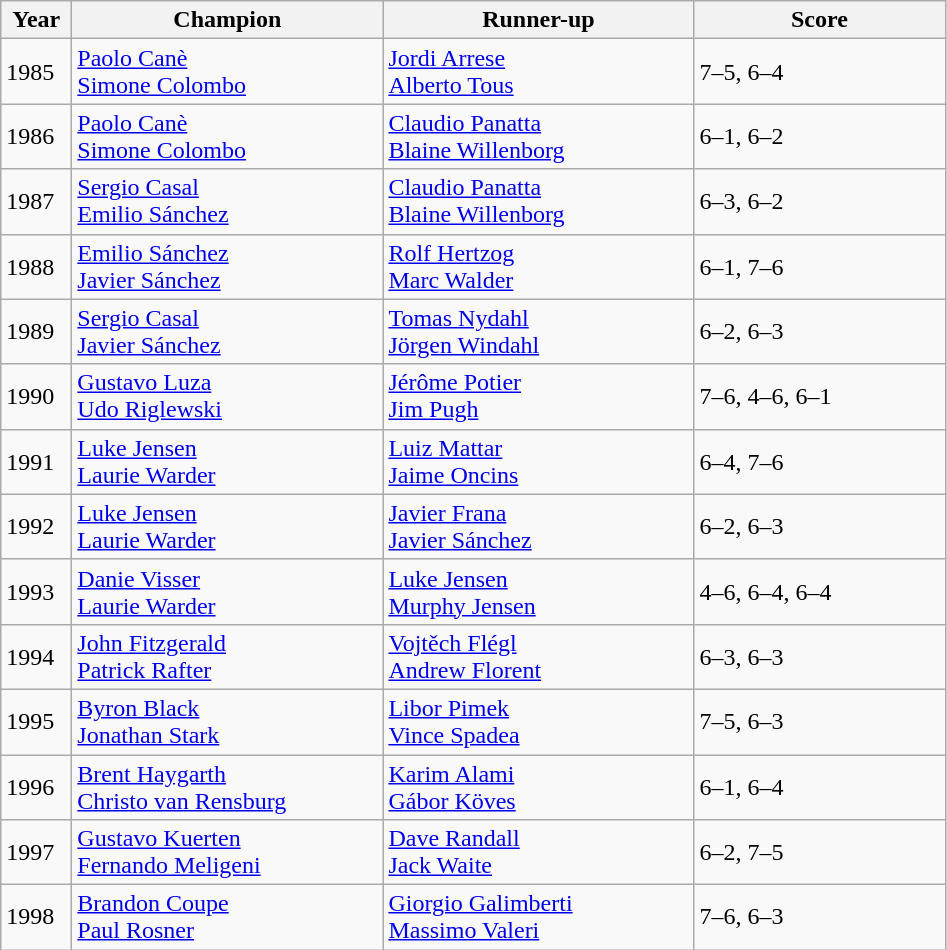<table class="wikitable">
<tr>
<th style="width:40px">Year</th>
<th style="width:200px">Champion</th>
<th style="width:200px">Runner-up</th>
<th style="width:160px">Score</th>
</tr>
<tr>
<td>1985</td>
<td> <a href='#'>Paolo Canè</a><br> <a href='#'>Simone Colombo</a></td>
<td> <a href='#'>Jordi Arrese</a><br> <a href='#'>Alberto Tous</a></td>
<td>7–5, 6–4</td>
</tr>
<tr>
<td>1986</td>
<td> <a href='#'>Paolo Canè</a><br> <a href='#'>Simone Colombo</a></td>
<td> <a href='#'>Claudio Panatta</a><br> <a href='#'>Blaine Willenborg</a></td>
<td>6–1, 6–2</td>
</tr>
<tr>
<td>1987</td>
<td> <a href='#'>Sergio Casal</a><br> <a href='#'>Emilio Sánchez</a></td>
<td> <a href='#'>Claudio Panatta</a><br> <a href='#'>Blaine Willenborg</a></td>
<td>6–3, 6–2</td>
</tr>
<tr>
<td>1988</td>
<td> <a href='#'>Emilio Sánchez</a><br> <a href='#'>Javier Sánchez</a></td>
<td> <a href='#'>Rolf Hertzog</a><br> <a href='#'>Marc Walder</a></td>
<td>6–1, 7–6</td>
</tr>
<tr>
<td>1989</td>
<td> <a href='#'>Sergio Casal</a><br> <a href='#'>Javier Sánchez</a></td>
<td> <a href='#'>Tomas Nydahl</a><br> <a href='#'>Jörgen Windahl</a></td>
<td>6–2, 6–3</td>
</tr>
<tr>
<td>1990</td>
<td> <a href='#'>Gustavo Luza</a><br> <a href='#'>Udo Riglewski</a></td>
<td> <a href='#'>Jérôme Potier</a><br> <a href='#'>Jim Pugh</a></td>
<td>7–6, 4–6, 6–1</td>
</tr>
<tr>
<td>1991</td>
<td> <a href='#'>Luke Jensen</a><br> <a href='#'>Laurie Warder</a></td>
<td> <a href='#'>Luiz Mattar</a><br> <a href='#'>Jaime Oncins</a></td>
<td>6–4, 7–6</td>
</tr>
<tr>
<td>1992</td>
<td> <a href='#'>Luke Jensen</a><br> <a href='#'>Laurie Warder</a></td>
<td> <a href='#'>Javier Frana</a><br> <a href='#'>Javier Sánchez</a></td>
<td>6–2, 6–3</td>
</tr>
<tr>
<td>1993</td>
<td> <a href='#'>Danie Visser</a><br> <a href='#'>Laurie Warder</a></td>
<td> <a href='#'>Luke Jensen</a><br> <a href='#'>Murphy Jensen</a></td>
<td>4–6, 6–4, 6–4</td>
</tr>
<tr>
<td>1994</td>
<td> <a href='#'>John Fitzgerald</a><br> <a href='#'>Patrick Rafter</a></td>
<td> <a href='#'>Vojtěch Flégl</a><br> <a href='#'>Andrew Florent</a></td>
<td>6–3, 6–3</td>
</tr>
<tr>
<td>1995</td>
<td> <a href='#'>Byron Black</a><br> <a href='#'>Jonathan Stark</a></td>
<td> <a href='#'>Libor Pimek</a><br> <a href='#'>Vince Spadea</a></td>
<td>7–5, 6–3</td>
</tr>
<tr>
<td>1996</td>
<td> <a href='#'>Brent Haygarth</a><br> <a href='#'>Christo van Rensburg</a></td>
<td> <a href='#'>Karim Alami</a><br> <a href='#'>Gábor Köves</a></td>
<td>6–1, 6–4</td>
</tr>
<tr>
<td>1997</td>
<td> <a href='#'>Gustavo Kuerten</a><br> <a href='#'>Fernando Meligeni</a></td>
<td> <a href='#'>Dave Randall</a><br> <a href='#'>Jack Waite</a></td>
<td>6–2, 7–5</td>
</tr>
<tr>
<td>1998</td>
<td> <a href='#'>Brandon Coupe</a><br> <a href='#'>Paul Rosner</a></td>
<td> <a href='#'>Giorgio Galimberti</a><br> <a href='#'>Massimo Valeri</a></td>
<td>7–6, 6–3</td>
</tr>
</table>
